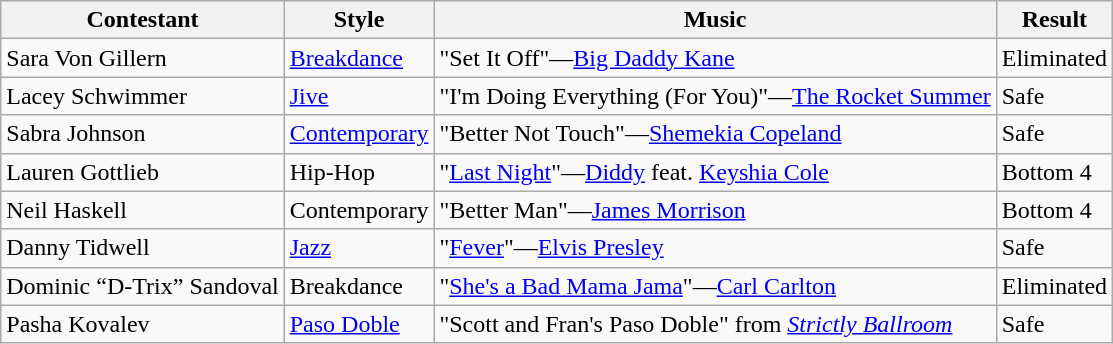<table class="wikitable">
<tr>
<th>Contestant</th>
<th>Style</th>
<th>Music</th>
<th>Result</th>
</tr>
<tr>
<td>Sara Von Gillern</td>
<td><a href='#'>Breakdance</a></td>
<td>"Set It Off"—<a href='#'>Big Daddy Kane</a></td>
<td>Eliminated</td>
</tr>
<tr>
<td>Lacey Schwimmer</td>
<td><a href='#'>Jive</a></td>
<td>"I'm Doing Everything (For You)"—<a href='#'>The Rocket Summer</a></td>
<td>Safe</td>
</tr>
<tr>
<td>Sabra  Johnson</td>
<td><a href='#'>Contemporary</a></td>
<td>"Better Not Touch"—<a href='#'>Shemekia Copeland</a></td>
<td>Safe</td>
</tr>
<tr>
<td>Lauren Gottlieb</td>
<td>Hip-Hop</td>
<td>"<a href='#'>Last Night</a>"—<a href='#'>Diddy</a> feat. <a href='#'>Keyshia Cole</a></td>
<td>Bottom 4</td>
</tr>
<tr>
<td>Neil Haskell</td>
<td>Contemporary</td>
<td>"Better Man"—<a href='#'>James Morrison</a></td>
<td>Bottom 4</td>
</tr>
<tr>
<td>Danny Tidwell</td>
<td><a href='#'>Jazz</a></td>
<td>"<a href='#'>Fever</a>"—<a href='#'>Elvis Presley</a></td>
<td>Safe</td>
</tr>
<tr>
<td>Dominic “D-Trix” Sandoval</td>
<td>Breakdance</td>
<td>"<a href='#'>She's a Bad Mama Jama</a>"—<a href='#'>Carl Carlton</a></td>
<td>Eliminated</td>
</tr>
<tr>
<td>Pasha Kovalev</td>
<td><a href='#'>Paso Doble</a></td>
<td>"Scott and Fran's Paso Doble" from <em><a href='#'>Strictly Ballroom</a></em></td>
<td>Safe</td>
</tr>
</table>
